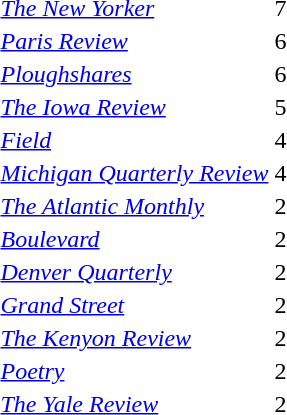<table>
<tr>
<td><em><a href='#'>The New Yorker</a></em></td>
<td>7</td>
</tr>
<tr>
<td><em><a href='#'>Paris Review</a></em></td>
<td>6</td>
</tr>
<tr>
<td><em><a href='#'>Ploughshares</a></em></td>
<td>6</td>
</tr>
<tr>
<td><em><a href='#'>The Iowa Review</a></em></td>
<td>5</td>
</tr>
<tr>
<td><em><a href='#'>Field</a></em></td>
<td>4</td>
</tr>
<tr>
<td><em><a href='#'>Michigan Quarterly Review</a></em></td>
<td>4</td>
</tr>
<tr>
<td><em><a href='#'>The Atlantic Monthly</a></em></td>
<td>2</td>
</tr>
<tr>
<td><em><a href='#'>Boulevard</a></em></td>
<td>2</td>
</tr>
<tr>
<td><em><a href='#'>Denver Quarterly</a></em></td>
<td>2</td>
</tr>
<tr>
<td><em><a href='#'>Grand Street</a></em></td>
<td>2</td>
</tr>
<tr>
<td><em><a href='#'>The Kenyon Review</a></em></td>
<td>2</td>
</tr>
<tr>
<td><em><a href='#'>Poetry</a></em></td>
<td>2</td>
</tr>
<tr>
<td><em><a href='#'>The Yale Review</a></em></td>
<td>2</td>
</tr>
</table>
